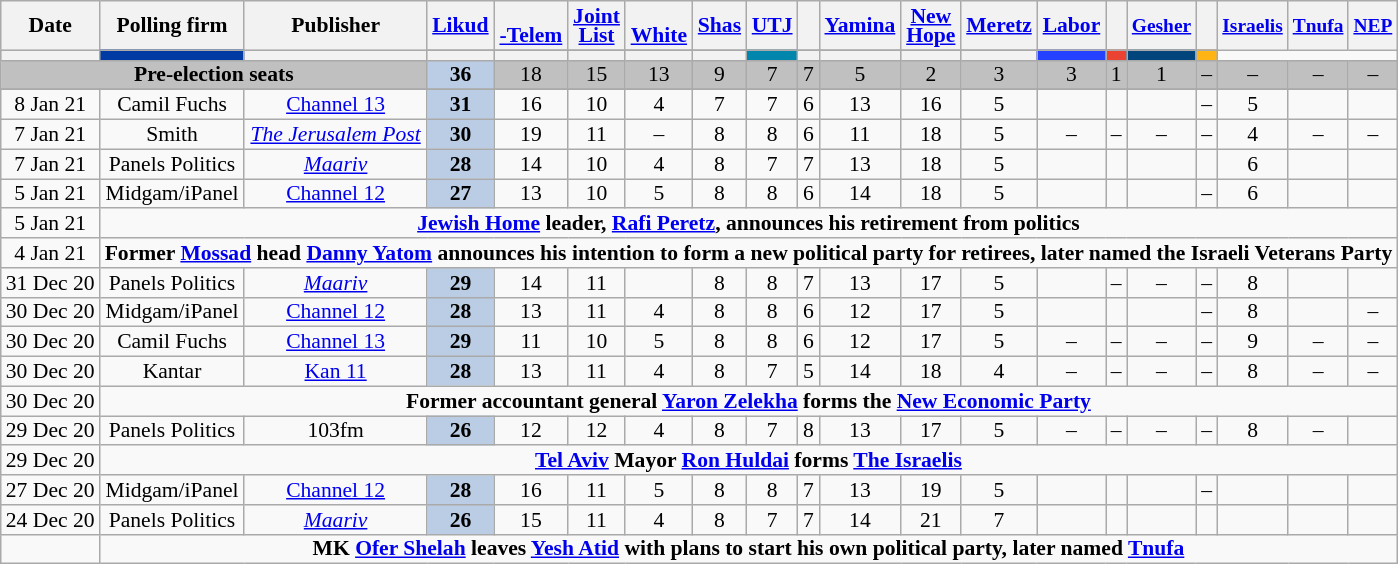<table class="wikitable sortable" style=text-align:center;font-size:90%;line-height:13px>
<tr>
<th rowspan=2>Date</th>
<th rowspan=2>Polling firm</th>
<th rowspan=2>Publisher</th>
<th><a href='#'>Likud</a></th>
<th><a href='#'><br>-Telem</a></th>
<th><a href='#'>Joint<br>List</a></th>
<th><a href='#'><br>White</a></th>
<th><a href='#'>Shas</a></th>
<th><a href='#'>UTJ</a></th>
<th><a href='#'></a></th>
<th><a href='#'>Yamina</a></th>
<th><a href='#'>New<br>Hope</a></th>
<th><a href='#'>Meretz</a></th>
<th><a href='#'>Labor</a></th>
<th style=font-size:90%><a href='#'></a></th>
<th style=font-size:90%><a href='#'>Gesher</a></th>
<th style=font-size:90%><a href='#'></a></th>
<th style=font-size:90%><a href='#'>Israelis</a></th>
<th style=font-size:90%><a href='#'>Tnufa</a></th>
<th style=font-size:90%><a href='#'>NEP</a></th>
</tr>
<tr>
</tr>
<tr style=background:silver>
<th style=background:></th>
<th style=background:#003BA3></th>
<th style=background:></th>
<th style=background:></th>
<th style=background:></th>
<th style=background:></th>
<th style=background:></th>
<th style=background:></th>
<th style=background:#0086AC></th>
<th style=background:></th>
<th style=background:></th>
<th style=background:></th>
<th style=background:></th>
<th style=background:#2441FF></th>
<th style=background:#EB4331></th>
<th style=background:#01457C></th>
<th style=background:#FEB414></th>
</tr>
<tr style=background:silver>
<td colspan=3><strong>Pre-election seats</strong></td>
<td style=background:#BBCDE4><strong>36</strong>	</td>
<td>18					</td>
<td>15					</td>
<td>13					</td>
<td>9					</td>
<td>7					</td>
<td>7					</td>
<td>5					</td>
<td>2					</td>
<td>3					</td>
<td>3					</td>
<td>1					</td>
<td>1					</td>
<td>–					</td>
<td>–					</td>
<td>–					</td>
<td>–					</td>
</tr>
<tr>
</tr>
<tr>
<td data-sort-value=2021-01-08>8 Jan 21</td>
<td>Camil Fuchs</td>
<td><a href='#'>Channel 13</a></td>
<td style=background:#BBCDE4><strong>31</strong>	</td>
<td>16					</td>
<td>10					</td>
<td>4					</td>
<td>7					</td>
<td>7					</td>
<td>6					</td>
<td>13					</td>
<td>16					</td>
<td>5					</td>
<td>			</td>
<td>			</td>
<td>			</td>
<td>–					</td>
<td>5					</td>
<td>			</td>
<td>			</td>
</tr>
<tr>
<td data-sort-value=2021-01-07>7 Jan 21</td>
<td>Smith</td>
<td><em><a href='#'>The Jerusalem Post</a></em></td>
<td style=background:#BBCDE4><strong>30</strong>	</td>
<td>19					</td>
<td>11					</td>
<td>–					</td>
<td>8					</td>
<td>8					</td>
<td>6					</td>
<td>11					</td>
<td>18					</td>
<td>5					</td>
<td>–					</td>
<td>–					</td>
<td>–					</td>
<td>–					</td>
<td>4					</td>
<td>–					</td>
<td>–					</td>
</tr>
<tr>
<td data-sort-value=2021-01-07>7 Jan 21</td>
<td>Panels Politics</td>
<td><em><a href='#'>Maariv</a></em></td>
<td style=background:#BBCDE4><strong>28</strong>	</td>
<td>14					</td>
<td>10					</td>
<td>4					</td>
<td>8					</td>
<td>7					</td>
<td>7					</td>
<td>13					</td>
<td>18					</td>
<td>5					</td>
<td>			</td>
<td>			</td>
<td>			</td>
<td>			</td>
<td>6					</td>
<td>			</td>
<td>			</td>
</tr>
<tr>
<td data-sort-value=2021-01-05>5 Jan 21</td>
<td>Midgam/iPanel</td>
<td><a href='#'>Channel 12</a></td>
<td style=background:#BBCDE4><strong>27</strong>	</td>
<td>13					</td>
<td>10					</td>
<td>5					</td>
<td>8					</td>
<td>8					</td>
<td>6					</td>
<td>14					</td>
<td>18					</td>
<td>5					</td>
<td>			</td>
<td>			</td>
<td>			</td>
<td>–					</td>
<td>6					</td>
<td>			</td>
<td>			</td>
</tr>
<tr>
<td data-sort-value=2021-01-05>5 Jan 21</td>
<td colspan=22><strong><a href='#'>Jewish Home</a> leader, <a href='#'>Rafi Peretz</a>, announces his retirement from politics</strong></td>
</tr>
<tr>
<td data-sort-value=2021-01-04>4 Jan 21</td>
<td colspan=22><strong>Former <a href='#'>Mossad</a> head <a href='#'>Danny Yatom</a> announces his intention to form a new political party for retirees, later named the Israeli Veterans Party</strong></td>
</tr>
<tr>
<td data-sort-value=2020-12-31>31 Dec 20</td>
<td>Panels Politics</td>
<td><em><a href='#'>Maariv</a></em></td>
<td style=background:#BBCDE4><strong>29</strong>	</td>
<td>14					</td>
<td>11					</td>
<td>			</td>
<td>8					</td>
<td>8					</td>
<td>7					</td>
<td>13					</td>
<td>17					</td>
<td>5					</td>
<td>			</td>
<td>–					</td>
<td>–					</td>
<td>–					</td>
<td>8					</td>
<td>			</td>
<td>			</td>
</tr>
<tr>
<td data-sort-value=2020-12-30>30 Dec 20</td>
<td>Midgam/iPanel</td>
<td><a href='#'>Channel 12</a></td>
<td style=background:#BBCDE4><strong>28</strong>	</td>
<td>13					</td>
<td>11					</td>
<td>4					</td>
<td>8					</td>
<td>8					</td>
<td>6					</td>
<td>12					</td>
<td>17					</td>
<td>5					</td>
<td>			</td>
<td>			</td>
<td>				</td>
<td>–					</td>
<td>8					</td>
<td>			</td>
<td>–					</td>
</tr>
<tr>
<td data-sort-value=2020-12-30>30 Dec 20</td>
<td>Camil Fuchs</td>
<td><a href='#'>Channel 13</a></td>
<td style=background:#BBCDE4><strong>29</strong>	</td>
<td>11					</td>
<td>10					</td>
<td>5					</td>
<td>8					</td>
<td>8					</td>
<td>6					</td>
<td>12					</td>
<td>17					</td>
<td>5					</td>
<td>–					</td>
<td>–					</td>
<td>–					</td>
<td>–					</td>
<td>9					</td>
<td>–					</td>
<td>–					</td>
</tr>
<tr>
<td data-sort-value=2020-12-30>30 Dec 20</td>
<td>Kantar</td>
<td><a href='#'>Kan 11</a></td>
<td style=background:#BBCDE4><strong>28</strong>	</td>
<td>13					</td>
<td>11					</td>
<td>4					</td>
<td>8					</td>
<td>7					</td>
<td>5					</td>
<td>14					</td>
<td>18					</td>
<td>4					</td>
<td>–					</td>
<td>–					</td>
<td>–					</td>
<td>–					</td>
<td>8					</td>
<td>–					</td>
<td>–					</td>
</tr>
<tr>
<td data-sort-value=2020-12-30>30 Dec 20</td>
<td colspan=19><strong>Former accountant general <a href='#'>Yaron Zelekha</a> forms the <a href='#'>New Economic Party</a></strong></td>
</tr>
<tr>
<td data-sort-value=2020-12-29>29 Dec 20</td>
<td>Panels Politics</td>
<td>103fm</td>
<td style=background:#BBCDE4><strong>26</strong>	</td>
<td>12					</td>
<td>12					</td>
<td>4					</td>
<td>8					</td>
<td>7					</td>
<td>8					</td>
<td>13					</td>
<td>17					</td>
<td>5					</td>
<td>–					</td>
<td>–					</td>
<td>–					</td>
<td>–					</td>
<td>8					</td>
<td>–					</td>
<td>				</td>
</tr>
<tr>
<td data-sort-value=2020-12-29>29 Dec 20</td>
<td colspan=19><strong><a href='#'>Tel Aviv</a> Mayor <a href='#'>Ron Huldai</a> forms <a href='#'>The Israelis</a></strong></td>
</tr>
<tr>
<td data-sort-value=2020-12-27>27 Dec 20</td>
<td>Midgam/iPanel</td>
<td><a href='#'>Channel 12</a></td>
<td style=background:#BBCDE4><strong>28</strong>	</td>
<td>16					</td>
<td>11					</td>
<td>5					</td>
<td>8					</td>
<td>8					</td>
<td>7					</td>
<td>13					</td>
<td>19					</td>
<td>5					</td>
<td>			</td>
<td>				</td>
<td>				</td>
<td>–					</td>
<td>				</td>
<td>			</td>
<td>				</td>
</tr>
<tr>
<td data-sort-value=2020-12-24>24 Dec 20</td>
<td>Panels Politics</td>
<td><em><a href='#'>Maariv</a></em></td>
<td style=background:#BBCDE4><strong>26</strong>	</td>
<td>15					</td>
<td>11					</td>
<td>4					</td>
<td>8					</td>
<td>7					</td>
<td>7					</td>
<td>14					</td>
<td>21					</td>
<td>7					</td>
<td>			</td>
<td>			</td>
<td>				</td>
<td>				</td>
<td>				</td>
<td>			</td>
<td>				</td>
</tr>
<tr>
<td data-sort-value=2020-12-24></td>
<td colspan=19><strong>MK <a href='#'>Ofer Shelah</a> leaves <a href='#'>Yesh Atid</a> with plans to start his own political party, later named <a href='#'>Tnufa</a></strong></td>
</tr>
</table>
